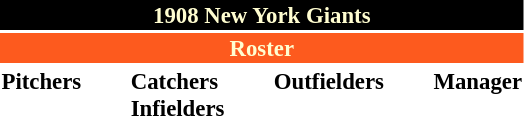<table class="toccolours" style="font-size: 95%;">
<tr>
<th colspan="10" style="background-color: black; color: #FFFDD0; text-align: center;">1908 New York Giants</th>
</tr>
<tr>
<td colspan="10" style="background-color: #fd5a1e; color: #FFFDD0; text-align: center;"><strong>Roster</strong></td>
</tr>
<tr>
<td valign="top"><strong>Pitchers</strong><br>








</td>
<td width="25px"></td>
<td valign="top"><strong>Catchers</strong><br>



<strong>Infielders</strong>







</td>
<td width="25px"></td>
<td valign="top"><strong>Outfielders</strong><br>






</td>
<td width="25px"></td>
<td valign="top"><strong>Manager</strong><br></td>
</tr>
</table>
